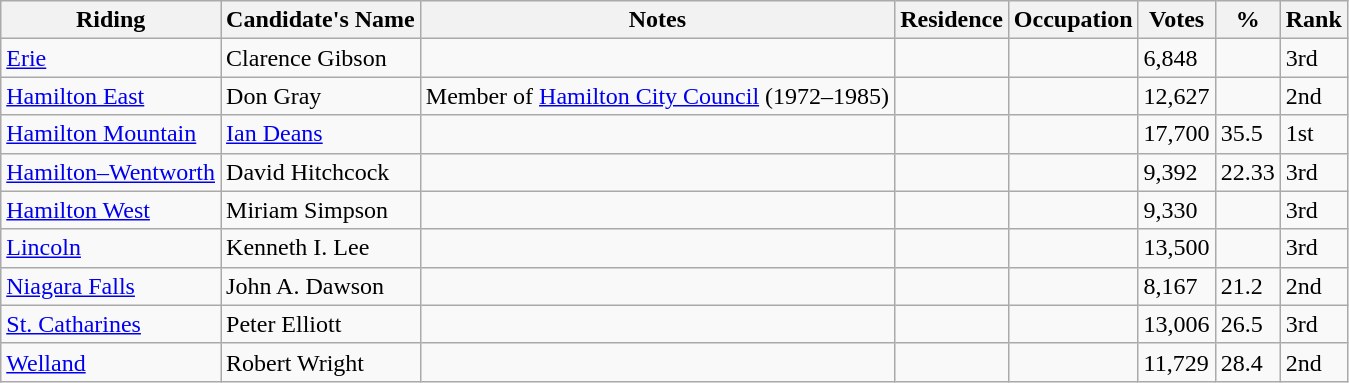<table class="wikitable sortable">
<tr>
<th>Riding<br></th>
<th>Candidate's Name</th>
<th>Notes</th>
<th>Residence</th>
<th>Occupation</th>
<th>Votes</th>
<th>%</th>
<th>Rank</th>
</tr>
<tr>
<td><a href='#'>Erie</a></td>
<td>Clarence Gibson</td>
<td></td>
<td></td>
<td></td>
<td>6,848</td>
<td></td>
<td>3rd</td>
</tr>
<tr>
<td><a href='#'>Hamilton East</a></td>
<td>Don Gray</td>
<td>Member of <a href='#'>Hamilton City Council</a> (1972–1985)</td>
<td></td>
<td></td>
<td>12,627</td>
<td></td>
<td>2nd</td>
</tr>
<tr>
<td><a href='#'>Hamilton Mountain</a></td>
<td><a href='#'>Ian Deans</a></td>
<td></td>
<td></td>
<td></td>
<td>17,700</td>
<td>35.5</td>
<td>1st</td>
</tr>
<tr>
<td><a href='#'>Hamilton–Wentworth</a></td>
<td>David Hitchcock</td>
<td></td>
<td></td>
<td></td>
<td>9,392</td>
<td>22.33</td>
<td>3rd</td>
</tr>
<tr>
<td><a href='#'>Hamilton West</a></td>
<td>Miriam Simpson</td>
<td></td>
<td></td>
<td></td>
<td>9,330</td>
<td></td>
<td>3rd</td>
</tr>
<tr>
<td><a href='#'>Lincoln</a></td>
<td>Kenneth I. Lee</td>
<td></td>
<td></td>
<td></td>
<td>13,500</td>
<td></td>
<td>3rd</td>
</tr>
<tr>
<td><a href='#'>Niagara Falls</a></td>
<td>John A. Dawson</td>
<td></td>
<td></td>
<td></td>
<td>8,167</td>
<td>21.2</td>
<td>2nd</td>
</tr>
<tr>
<td><a href='#'>St. Catharines</a></td>
<td>Peter Elliott</td>
<td></td>
<td></td>
<td></td>
<td>13,006</td>
<td>26.5</td>
<td>3rd</td>
</tr>
<tr>
<td><a href='#'>Welland</a></td>
<td>Robert Wright</td>
<td></td>
<td></td>
<td></td>
<td>11,729</td>
<td>28.4</td>
<td>2nd</td>
</tr>
</table>
